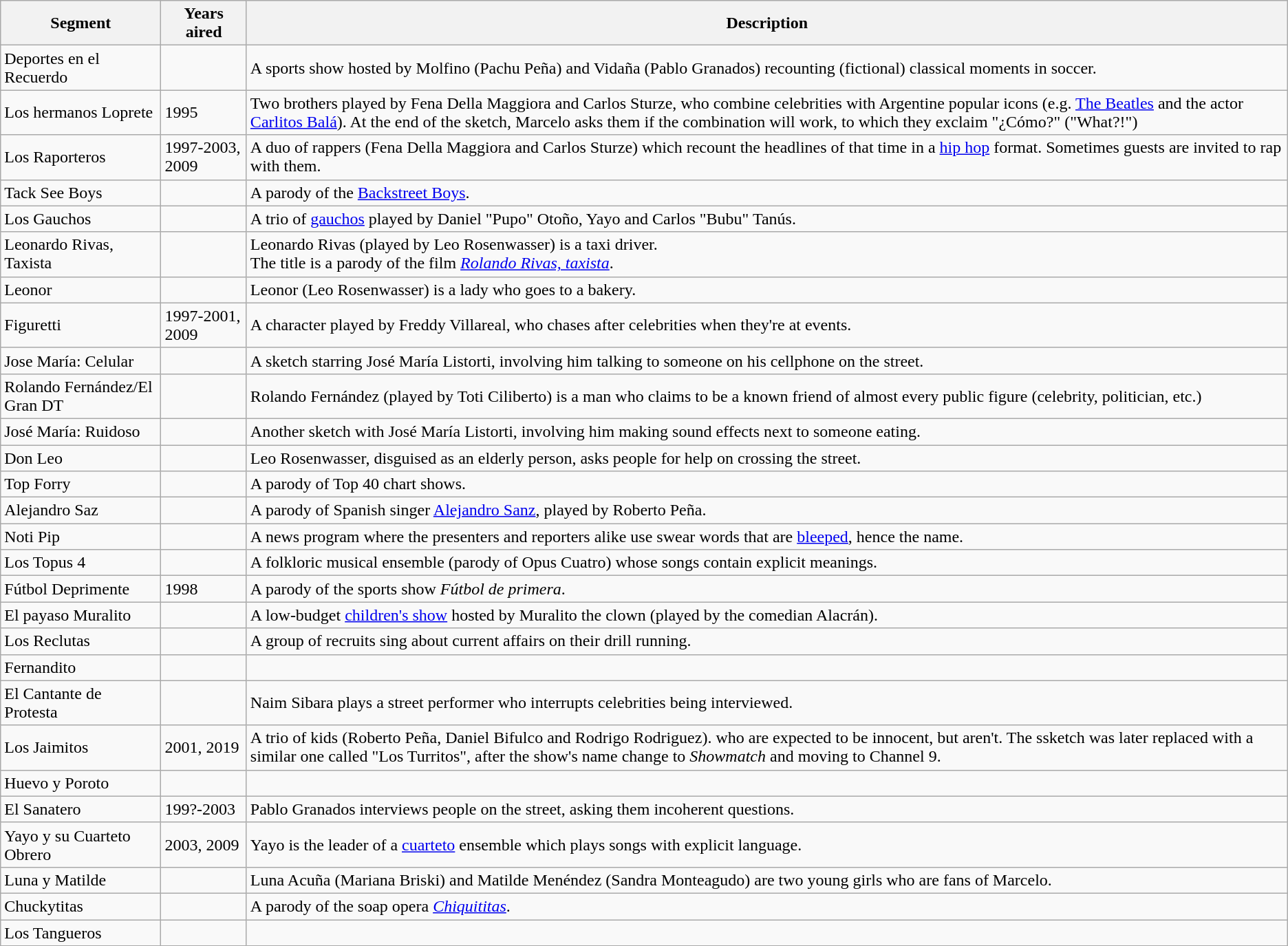<table class="wikitable">
<tr>
<th>Segment</th>
<th>Years aired</th>
<th>Description</th>
</tr>
<tr>
<td>Deportes en el Recuerdo</td>
<td></td>
<td>A sports show hosted by Molfino (Pachu Peña) and Vidaña (Pablo Granados) recounting (fictional) classical moments in soccer.</td>
</tr>
<tr>
<td>Los hermanos Loprete</td>
<td>1995</td>
<td>Two brothers played by Fena Della Maggiora and Carlos Sturze, who combine celebrities with Argentine popular icons (e.g. <a href='#'>The Beatles</a> and the actor <a href='#'>Carlitos Balá</a>). At the end of the sketch, Marcelo asks them if the combination will work, to which they exclaim "¿Cómo?" ("What?!")</td>
</tr>
<tr>
<td>Los Raporteros</td>
<td>1997-2003, 2009</td>
<td>A duo of rappers (Fena Della Maggiora and Carlos Sturze) which recount the headlines of that time in a <a href='#'>hip hop</a> format. Sometimes guests are invited to rap with them.</td>
</tr>
<tr>
<td>Tack See Boys</td>
<td></td>
<td>A parody of the <a href='#'>Backstreet Boys</a>.</td>
</tr>
<tr>
<td>Los Gauchos</td>
<td></td>
<td>A trio of <a href='#'>gauchos</a> played by Daniel "Pupo" Otoño, Yayo and Carlos "Bubu" Tanús.</td>
</tr>
<tr>
<td>Leonardo Rivas, Taxista</td>
<td></td>
<td>Leonardo Rivas (played by Leo Rosenwasser) is a taxi driver.<br>The title is a parody of the film <em><a href='#'>Rolando Rivas, taxista</a></em>.</td>
</tr>
<tr>
<td>Leonor</td>
<td></td>
<td>Leonor (Leo Rosenwasser) is a lady who goes to a bakery.</td>
</tr>
<tr>
<td>Figuretti</td>
<td>1997-2001, 2009</td>
<td>A character played by Freddy Villareal, who chases after celebrities when they're at events.</td>
</tr>
<tr>
<td>Jose María: Celular</td>
<td></td>
<td>A sketch starring José María Listorti, involving him talking to someone on his cellphone on the street.</td>
</tr>
<tr>
<td>Rolando Fernández/El Gran DT</td>
<td></td>
<td>Rolando Fernández (played by Toti Ciliberto) is a man who claims to be a known friend of almost every public figure (celebrity, politician, etc.)</td>
</tr>
<tr>
<td>José María: Ruidoso</td>
<td></td>
<td>Another sketch with José María Listorti, involving him making sound effects next to someone eating.</td>
</tr>
<tr>
<td>Don Leo</td>
<td></td>
<td>Leo Rosenwasser, disguised as an elderly person, asks people for help on crossing the street.</td>
</tr>
<tr>
<td>Top Forry</td>
<td></td>
<td>A parody of Top 40 chart shows.</td>
</tr>
<tr>
<td>Alejandro Saz</td>
<td></td>
<td>A parody of Spanish singer <a href='#'>Alejandro Sanz</a>, played by Roberto Peña.</td>
</tr>
<tr>
<td>Noti Pip</td>
<td></td>
<td>A news program where the presenters and reporters alike use swear words that are <a href='#'>bleeped</a>, hence the name.</td>
</tr>
<tr>
<td>Los Topus 4</td>
<td></td>
<td>A folkloric musical ensemble (parody of Opus Cuatro) whose songs contain explicit meanings.</td>
</tr>
<tr>
<td>Fútbol Deprimente</td>
<td>1998</td>
<td>A parody of the sports show <em>Fútbol de primera</em>.</td>
</tr>
<tr>
<td>El payaso Muralito</td>
<td></td>
<td>A low-budget <a href='#'>children's show</a> hosted by Muralito the clown (played by the comedian Alacrán).</td>
</tr>
<tr>
<td>Los Reclutas</td>
<td></td>
<td>A group of recruits sing about current affairs on their drill running.</td>
</tr>
<tr>
<td>Fernandito</td>
<td></td>
<td></td>
</tr>
<tr>
<td>El Cantante de Protesta</td>
<td></td>
<td>Naim Sibara plays a street performer who interrupts celebrities being interviewed.</td>
</tr>
<tr>
<td>Los Jaimitos</td>
<td>2001, 2019</td>
<td>A trio of kids (Roberto Peña, Daniel Bifulco and Rodrigo Rodriguez). who are expected to be innocent, but aren't. The ssketch was later replaced with a similar one called "Los Turritos", after the show's name change to <em>Showmatch</em> and moving to Channel 9.</td>
</tr>
<tr>
<td>Huevo y Poroto</td>
<td></td>
<td></td>
</tr>
<tr>
<td>El Sanatero</td>
<td>199?-2003</td>
<td>Pablo Granados interviews people on the street, asking them incoherent questions.</td>
</tr>
<tr>
<td>Yayo y su Cuarteto Obrero</td>
<td>2003, 2009</td>
<td>Yayo is the leader of a <a href='#'>cuarteto</a> ensemble which plays songs with explicit language.</td>
</tr>
<tr>
<td>Luna y Matilde</td>
<td></td>
<td>Luna Acuña (Mariana Briski) and Matilde Menéndez (Sandra Monteagudo) are two young girls who are fans of Marcelo.</td>
</tr>
<tr>
<td>Chuckytitas</td>
<td></td>
<td>A parody of the soap opera <em><a href='#'>Chiquititas</a></em>.</td>
</tr>
<tr>
<td>Los Tangueros</td>
<td></td>
<td></td>
</tr>
</table>
